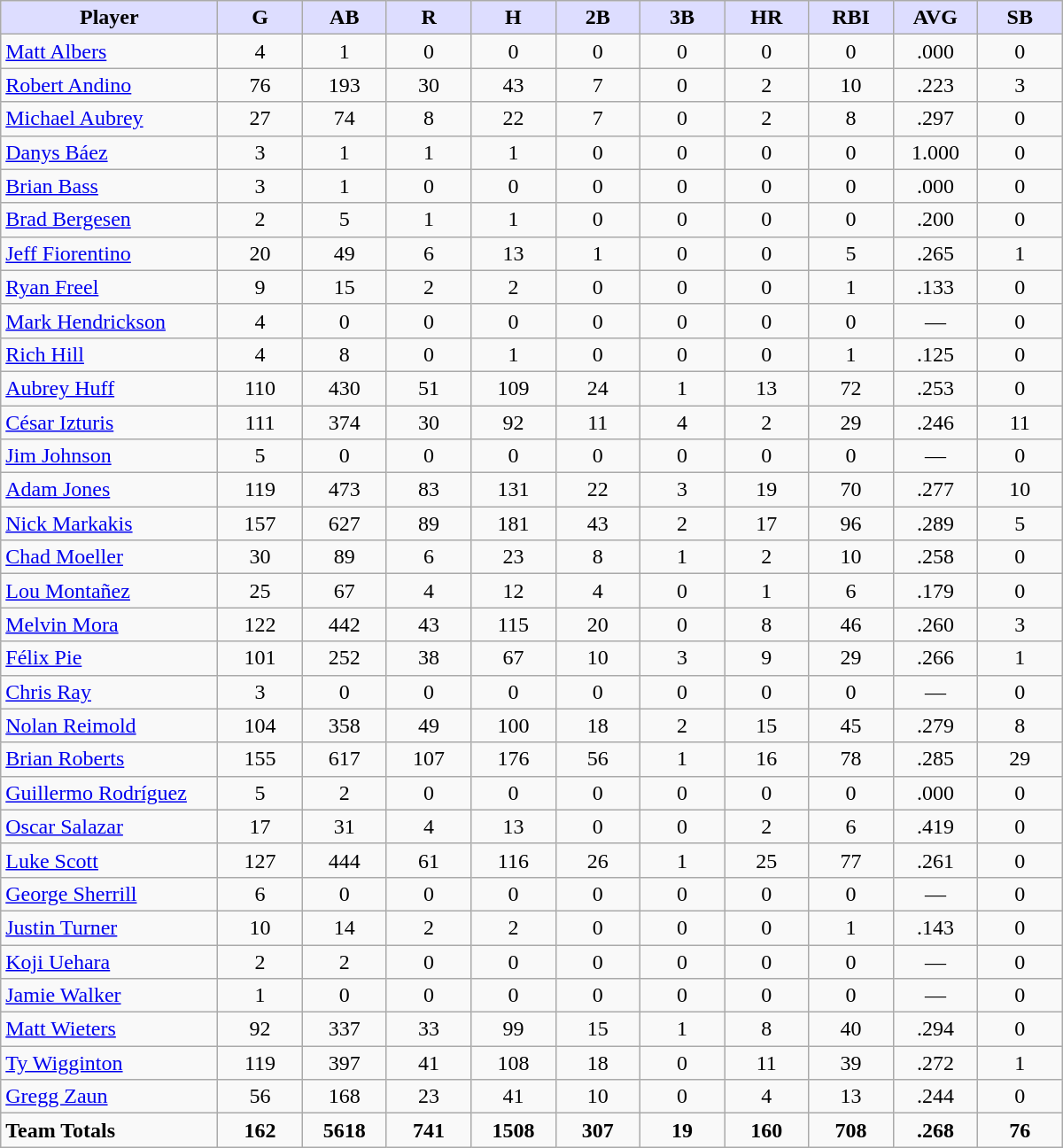<table class="wikitable sortable" style="text-align:center">
<tr>
<th style="background:#ddf; width:18%;">Player</th>
<th style="background:#ddf; width:7%;">G</th>
<th style="background:#ddf; width:7%;">AB</th>
<th style="background:#ddf; width:7%;">R</th>
<th style="background:#ddf; width:7%;">H</th>
<th style="background:#ddf; width:7%;">2B</th>
<th style="background:#ddf; width:7%;">3B</th>
<th style="background:#ddf; width:7%;">HR</th>
<th style="background:#ddf; width:7%;">RBI</th>
<th style="background:#ddf; width:7%;">AVG</th>
<th style="background:#ddf; width:7%;">SB</th>
</tr>
<tr>
<td style="text-align:left"><a href='#'>Matt Albers</a></td>
<td>4</td>
<td>1</td>
<td>0</td>
<td>0</td>
<td>0</td>
<td>0</td>
<td>0</td>
<td>0</td>
<td>.000</td>
<td>0</td>
</tr>
<tr>
<td style="text-align:left"><a href='#'>Robert Andino</a></td>
<td>76</td>
<td>193</td>
<td>30</td>
<td>43</td>
<td>7</td>
<td>0</td>
<td>2</td>
<td>10</td>
<td>.223</td>
<td>3</td>
</tr>
<tr>
<td style="text-align:left"><a href='#'>Michael Aubrey</a></td>
<td>27</td>
<td>74</td>
<td>8</td>
<td>22</td>
<td>7</td>
<td>0</td>
<td>2</td>
<td>8</td>
<td>.297</td>
<td>0</td>
</tr>
<tr>
<td style="text-align:left"><a href='#'>Danys Báez</a></td>
<td>3</td>
<td>1</td>
<td>1</td>
<td>1</td>
<td>0</td>
<td>0</td>
<td>0</td>
<td>0</td>
<td>1.000</td>
<td>0</td>
</tr>
<tr>
<td style="text-align:left"><a href='#'>Brian Bass</a></td>
<td>3</td>
<td>1</td>
<td>0</td>
<td>0</td>
<td>0</td>
<td>0</td>
<td>0</td>
<td>0</td>
<td>.000</td>
<td>0</td>
</tr>
<tr>
<td style="text-align:left"><a href='#'>Brad Bergesen</a></td>
<td>2</td>
<td>5</td>
<td>1</td>
<td>1</td>
<td>0</td>
<td>0</td>
<td>0</td>
<td>0</td>
<td>.200</td>
<td>0</td>
</tr>
<tr>
<td style="text-align:left"><a href='#'>Jeff Fiorentino</a></td>
<td>20</td>
<td>49</td>
<td>6</td>
<td>13</td>
<td>1</td>
<td>0</td>
<td>0</td>
<td>5</td>
<td>.265</td>
<td>1</td>
</tr>
<tr>
<td style="text-align:left"><a href='#'>Ryan Freel</a></td>
<td>9</td>
<td>15</td>
<td>2</td>
<td>2</td>
<td>0</td>
<td>0</td>
<td>0</td>
<td>1</td>
<td>.133</td>
<td>0</td>
</tr>
<tr>
<td style="text-align:left"><a href='#'>Mark Hendrickson</a></td>
<td>4</td>
<td>0</td>
<td>0</td>
<td>0</td>
<td>0</td>
<td>0</td>
<td>0</td>
<td>0</td>
<td>—</td>
<td>0</td>
</tr>
<tr>
<td style="text-align:left"><a href='#'>Rich Hill</a></td>
<td>4</td>
<td>8</td>
<td>0</td>
<td>1</td>
<td>0</td>
<td>0</td>
<td>0</td>
<td>1</td>
<td>.125</td>
<td>0</td>
</tr>
<tr>
<td style="text-align:left"><a href='#'>Aubrey Huff</a></td>
<td>110</td>
<td>430</td>
<td>51</td>
<td>109</td>
<td>24</td>
<td>1</td>
<td>13</td>
<td>72</td>
<td>.253</td>
<td>0</td>
</tr>
<tr>
<td style="text-align:left"><a href='#'>César Izturis</a></td>
<td>111</td>
<td>374</td>
<td>30</td>
<td>92</td>
<td>11</td>
<td>4</td>
<td>2</td>
<td>29</td>
<td>.246</td>
<td>11</td>
</tr>
<tr>
<td style="text-align:left"><a href='#'>Jim Johnson</a></td>
<td>5</td>
<td>0</td>
<td>0</td>
<td>0</td>
<td>0</td>
<td>0</td>
<td>0</td>
<td>0</td>
<td>—</td>
<td>0</td>
</tr>
<tr>
<td style="text-align:left"><a href='#'>Adam Jones</a></td>
<td>119</td>
<td>473</td>
<td>83</td>
<td>131</td>
<td>22</td>
<td>3</td>
<td>19</td>
<td>70</td>
<td>.277</td>
<td>10</td>
</tr>
<tr>
<td style="text-align:left"><a href='#'>Nick Markakis</a></td>
<td>157</td>
<td>627</td>
<td>89</td>
<td>181</td>
<td>43</td>
<td>2</td>
<td>17</td>
<td>96</td>
<td>.289</td>
<td>5</td>
</tr>
<tr>
<td style="text-align:left"><a href='#'>Chad Moeller</a></td>
<td>30</td>
<td>89</td>
<td>6</td>
<td>23</td>
<td>8</td>
<td>1</td>
<td>2</td>
<td>10</td>
<td>.258</td>
<td>0</td>
</tr>
<tr>
<td style="text-align:left"><a href='#'>Lou Montañez</a></td>
<td>25</td>
<td>67</td>
<td>4</td>
<td>12</td>
<td>4</td>
<td>0</td>
<td>1</td>
<td>6</td>
<td>.179</td>
<td>0</td>
</tr>
<tr>
<td style="text-align:left"><a href='#'>Melvin Mora</a></td>
<td>122</td>
<td>442</td>
<td>43</td>
<td>115</td>
<td>20</td>
<td>0</td>
<td>8</td>
<td>46</td>
<td>.260</td>
<td>3</td>
</tr>
<tr>
<td style="text-align:left"><a href='#'>Félix Pie</a></td>
<td>101</td>
<td>252</td>
<td>38</td>
<td>67</td>
<td>10</td>
<td>3</td>
<td>9</td>
<td>29</td>
<td>.266</td>
<td>1</td>
</tr>
<tr>
<td style="text-align:left"><a href='#'>Chris Ray</a></td>
<td>3</td>
<td>0</td>
<td>0</td>
<td>0</td>
<td>0</td>
<td>0</td>
<td>0</td>
<td>0</td>
<td>—</td>
<td>0</td>
</tr>
<tr>
<td style="text-align:left"><a href='#'>Nolan Reimold</a></td>
<td>104</td>
<td>358</td>
<td>49</td>
<td>100</td>
<td>18</td>
<td>2</td>
<td>15</td>
<td>45</td>
<td>.279</td>
<td>8</td>
</tr>
<tr>
<td style="text-align:left"><a href='#'>Brian Roberts</a></td>
<td>155</td>
<td>617</td>
<td>107</td>
<td>176</td>
<td>56</td>
<td>1</td>
<td>16</td>
<td>78</td>
<td>.285</td>
<td>29</td>
</tr>
<tr>
<td style="text-align:left"><a href='#'>Guillermo Rodríguez</a></td>
<td>5</td>
<td>2</td>
<td>0</td>
<td>0</td>
<td>0</td>
<td>0</td>
<td>0</td>
<td>0</td>
<td>.000</td>
<td>0</td>
</tr>
<tr>
<td style="text-align:left"><a href='#'>Oscar Salazar</a></td>
<td>17</td>
<td>31</td>
<td>4</td>
<td>13</td>
<td>0</td>
<td>0</td>
<td>2</td>
<td>6</td>
<td>.419</td>
<td>0</td>
</tr>
<tr>
<td style="text-align:left"><a href='#'>Luke Scott</a></td>
<td>127</td>
<td>444</td>
<td>61</td>
<td>116</td>
<td>26</td>
<td>1</td>
<td>25</td>
<td>77</td>
<td>.261</td>
<td>0</td>
</tr>
<tr>
<td style="text-align:left"><a href='#'>George Sherrill</a></td>
<td>6</td>
<td>0</td>
<td>0</td>
<td>0</td>
<td>0</td>
<td>0</td>
<td>0</td>
<td>0</td>
<td>—</td>
<td>0</td>
</tr>
<tr>
<td style="text-align:left"><a href='#'>Justin Turner</a></td>
<td>10</td>
<td>14</td>
<td>2</td>
<td>2</td>
<td>0</td>
<td>0</td>
<td>0</td>
<td>1</td>
<td>.143</td>
<td>0</td>
</tr>
<tr>
<td style="text-align:left"><a href='#'>Koji Uehara</a></td>
<td>2</td>
<td>2</td>
<td>0</td>
<td>0</td>
<td>0</td>
<td>0</td>
<td>0</td>
<td>0</td>
<td>—</td>
<td>0</td>
</tr>
<tr>
<td style="text-align:left"><a href='#'>Jamie Walker</a></td>
<td>1</td>
<td>0</td>
<td>0</td>
<td>0</td>
<td>0</td>
<td>0</td>
<td>0</td>
<td>0</td>
<td>—</td>
<td>0</td>
</tr>
<tr>
<td style="text-align:left"><a href='#'>Matt Wieters</a></td>
<td>92</td>
<td>337</td>
<td>33</td>
<td>99</td>
<td>15</td>
<td>1</td>
<td>8</td>
<td>40</td>
<td>.294</td>
<td>0</td>
</tr>
<tr>
<td style="text-align:left"><a href='#'>Ty Wigginton</a></td>
<td>119</td>
<td>397</td>
<td>41</td>
<td>108</td>
<td>18</td>
<td>0</td>
<td>11</td>
<td>39</td>
<td>.272</td>
<td>1</td>
</tr>
<tr>
<td style="text-align:left"><a href='#'>Gregg Zaun</a></td>
<td>56</td>
<td>168</td>
<td>23</td>
<td>41</td>
<td>10</td>
<td>0</td>
<td>4</td>
<td>13</td>
<td>.244</td>
<td>0</td>
</tr>
<tr>
<td style="text-align:left"><strong>Team Totals</strong></td>
<td><strong>162</strong></td>
<td><strong>5618</strong></td>
<td><strong>741</strong></td>
<td><strong>1508</strong></td>
<td><strong>307</strong></td>
<td><strong>19</strong></td>
<td><strong>160</strong></td>
<td><strong>708</strong></td>
<td><strong>.268</strong></td>
<td><strong>76</strong></td>
</tr>
</table>
